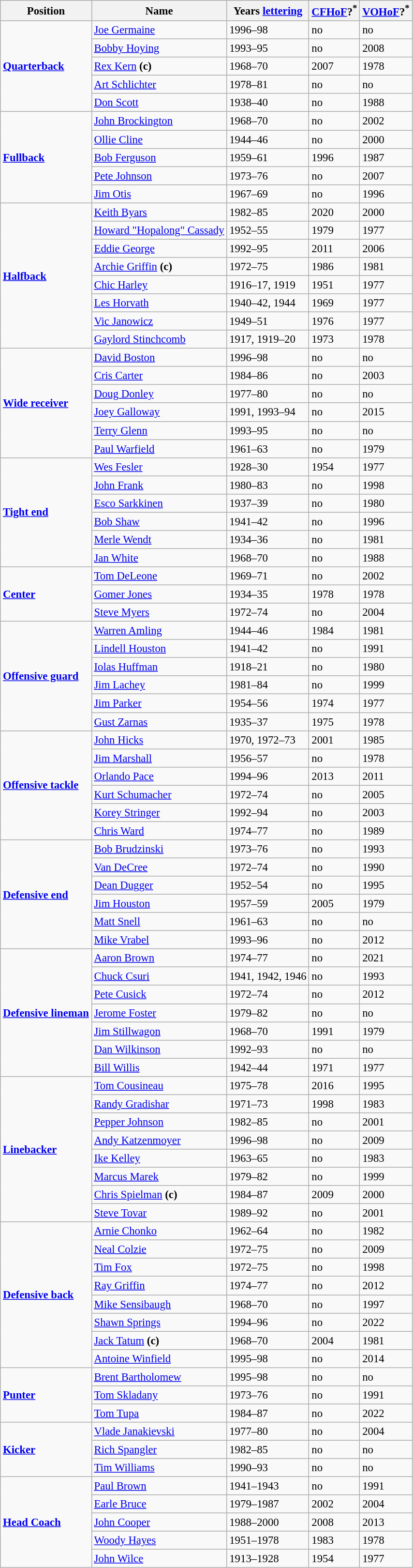<table class="wikitable" style="font-size: 95%;">
<tr>
<th>Position</th>
<th>Name</th>
<th>Years <a href='#'>lettering</a></th>
<th><a href='#'>CFHoF</a>?<sup>*</sup></th>
<th><a href='#'>VOHoF</a>?<sup>*</sup></th>
</tr>
<tr>
<td rowspan=5><strong><a href='#'>Quarterback</a></strong></td>
<td><a href='#'>Joe Germaine</a></td>
<td>1996–98</td>
<td>no</td>
<td>no</td>
</tr>
<tr>
<td><a href='#'>Bobby Hoying</a></td>
<td>1993–95</td>
<td>no</td>
<td>2008</td>
</tr>
<tr>
<td><a href='#'>Rex Kern</a> <strong>(c)</strong></td>
<td>1968–70</td>
<td>2007</td>
<td>1978</td>
</tr>
<tr>
<td><a href='#'>Art Schlichter</a></td>
<td>1978–81</td>
<td>no</td>
<td>no</td>
</tr>
<tr>
<td><a href='#'>Don Scott</a></td>
<td>1938–40</td>
<td>no</td>
<td>1988</td>
</tr>
<tr>
<td rowspan=5><strong><a href='#'>Fullback</a></strong></td>
<td><a href='#'>John Brockington</a></td>
<td>1968–70</td>
<td>no</td>
<td>2002</td>
</tr>
<tr>
<td><a href='#'>Ollie Cline</a></td>
<td>1944–46</td>
<td>no</td>
<td>2000</td>
</tr>
<tr>
<td><a href='#'>Bob Ferguson</a></td>
<td>1959–61</td>
<td>1996</td>
<td>1987</td>
</tr>
<tr>
<td><a href='#'>Pete Johnson</a></td>
<td>1973–76</td>
<td>no</td>
<td>2007</td>
</tr>
<tr>
<td><a href='#'>Jim Otis</a></td>
<td>1967–69</td>
<td>no</td>
<td>1996</td>
</tr>
<tr>
<td rowspan=8><strong><a href='#'>Halfback</a></strong></td>
<td><a href='#'>Keith Byars</a></td>
<td>1982–85</td>
<td>2020</td>
<td>2000</td>
</tr>
<tr>
<td><a href='#'>Howard "Hopalong" Cassady</a></td>
<td>1952–55</td>
<td>1979</td>
<td>1977</td>
</tr>
<tr>
<td><a href='#'>Eddie George</a></td>
<td>1992–95</td>
<td>2011</td>
<td>2006</td>
</tr>
<tr>
<td><a href='#'>Archie Griffin</a> <strong>(c)</strong></td>
<td>1972–75</td>
<td>1986</td>
<td>1981</td>
</tr>
<tr>
<td><a href='#'>Chic Harley</a></td>
<td>1916–17, 1919</td>
<td>1951</td>
<td>1977</td>
</tr>
<tr>
<td><a href='#'>Les Horvath</a></td>
<td>1940–42, 1944</td>
<td>1969</td>
<td>1977</td>
</tr>
<tr>
<td><a href='#'>Vic Janowicz</a></td>
<td>1949–51</td>
<td>1976</td>
<td>1977</td>
</tr>
<tr>
<td><a href='#'>Gaylord Stinchcomb</a></td>
<td>1917, 1919–20</td>
<td>1973</td>
<td>1978</td>
</tr>
<tr>
<td rowspan=6><strong><a href='#'>Wide receiver</a></strong></td>
<td><a href='#'>David Boston</a></td>
<td>1996–98</td>
<td>no</td>
<td>no</td>
</tr>
<tr>
<td><a href='#'>Cris Carter</a></td>
<td>1984–86</td>
<td>no</td>
<td>2003</td>
</tr>
<tr>
<td><a href='#'>Doug Donley</a></td>
<td>1977–80</td>
<td>no</td>
<td>no</td>
</tr>
<tr>
<td><a href='#'>Joey Galloway</a></td>
<td>1991, 1993–94</td>
<td>no</td>
<td>2015</td>
</tr>
<tr>
<td><a href='#'>Terry Glenn</a></td>
<td>1993–95</td>
<td>no</td>
<td>no</td>
</tr>
<tr>
<td><a href='#'>Paul Warfield</a></td>
<td>1961–63</td>
<td>no</td>
<td>1979</td>
</tr>
<tr>
<td rowspan=6><strong><a href='#'>Tight end</a></strong></td>
<td><a href='#'>Wes Fesler</a></td>
<td>1928–30</td>
<td>1954</td>
<td>1977</td>
</tr>
<tr>
<td><a href='#'>John Frank</a></td>
<td>1980–83</td>
<td>no</td>
<td>1998</td>
</tr>
<tr>
<td><a href='#'>Esco Sarkkinen</a></td>
<td>1937–39</td>
<td>no</td>
<td>1980</td>
</tr>
<tr>
<td><a href='#'>Bob Shaw</a></td>
<td>1941–42</td>
<td>no</td>
<td>1996</td>
</tr>
<tr>
<td><a href='#'>Merle Wendt</a></td>
<td>1934–36</td>
<td>no</td>
<td>1981</td>
</tr>
<tr>
<td><a href='#'>Jan White</a></td>
<td>1968–70</td>
<td>no</td>
<td>1988</td>
</tr>
<tr>
<td rowspan=3><strong><a href='#'>Center</a></strong></td>
<td><a href='#'>Tom DeLeone</a></td>
<td>1969–71</td>
<td>no</td>
<td>2002</td>
</tr>
<tr>
<td><a href='#'>Gomer Jones</a></td>
<td>1934–35</td>
<td>1978</td>
<td>1978</td>
</tr>
<tr>
<td><a href='#'>Steve Myers</a></td>
<td>1972–74</td>
<td>no</td>
<td>2004</td>
</tr>
<tr>
<td rowspan=6><strong><a href='#'>Offensive guard</a></strong></td>
<td><a href='#'>Warren Amling</a></td>
<td>1944–46</td>
<td>1984</td>
<td>1981</td>
</tr>
<tr>
<td><a href='#'>Lindell Houston</a></td>
<td>1941–42</td>
<td>no</td>
<td>1991</td>
</tr>
<tr>
<td><a href='#'>Iolas Huffman</a></td>
<td>1918–21</td>
<td>no</td>
<td>1980</td>
</tr>
<tr>
<td><a href='#'>Jim Lachey</a></td>
<td>1981–84</td>
<td>no</td>
<td>1999</td>
</tr>
<tr>
<td><a href='#'>Jim Parker</a></td>
<td>1954–56</td>
<td>1974</td>
<td>1977</td>
</tr>
<tr>
<td><a href='#'>Gust Zarnas</a></td>
<td>1935–37</td>
<td>1975</td>
<td>1978</td>
</tr>
<tr>
<td rowspan=6><strong><a href='#'>Offensive tackle</a></strong></td>
<td><a href='#'>John Hicks</a></td>
<td>1970, 1972–73</td>
<td>2001</td>
<td>1985</td>
</tr>
<tr>
<td><a href='#'>Jim Marshall</a></td>
<td>1956–57</td>
<td>no</td>
<td>1978</td>
</tr>
<tr>
<td><a href='#'>Orlando Pace</a></td>
<td>1994–96</td>
<td>2013</td>
<td>2011</td>
</tr>
<tr>
<td><a href='#'>Kurt Schumacher</a></td>
<td>1972–74</td>
<td>no</td>
<td>2005</td>
</tr>
<tr>
<td><a href='#'>Korey Stringer</a></td>
<td>1992–94</td>
<td>no</td>
<td>2003</td>
</tr>
<tr>
<td><a href='#'>Chris Ward</a></td>
<td>1974–77</td>
<td>no</td>
<td>1989</td>
</tr>
<tr>
<td rowspan=6><strong><a href='#'>Defensive end</a></strong></td>
<td><a href='#'>Bob Brudzinski</a></td>
<td>1973–76</td>
<td>no</td>
<td>1993</td>
</tr>
<tr>
<td><a href='#'>Van DeCree</a></td>
<td>1972–74</td>
<td>no</td>
<td>1990</td>
</tr>
<tr>
<td><a href='#'>Dean Dugger</a></td>
<td>1952–54</td>
<td>no</td>
<td>1995</td>
</tr>
<tr>
<td><a href='#'>Jim Houston</a></td>
<td>1957–59</td>
<td>2005</td>
<td>1979</td>
</tr>
<tr>
<td><a href='#'>Matt Snell</a></td>
<td>1961–63</td>
<td>no</td>
<td>no</td>
</tr>
<tr>
<td><a href='#'>Mike Vrabel</a></td>
<td>1993–96</td>
<td>no</td>
<td>2012</td>
</tr>
<tr>
<td rowspan=7><strong><a href='#'>Defensive lineman</a></strong></td>
<td><a href='#'>Aaron Brown</a></td>
<td>1974–77</td>
<td>no</td>
<td>2021</td>
</tr>
<tr>
<td><a href='#'>Chuck Csuri</a></td>
<td>1941, 1942, 1946</td>
<td>no</td>
<td>1993</td>
</tr>
<tr>
<td><a href='#'>Pete Cusick</a></td>
<td>1972–74</td>
<td>no</td>
<td>2012</td>
</tr>
<tr>
<td><a href='#'>Jerome Foster</a></td>
<td>1979–82</td>
<td>no</td>
<td>no</td>
</tr>
<tr>
<td><a href='#'>Jim Stillwagon</a></td>
<td>1968–70</td>
<td>1991</td>
<td>1979</td>
</tr>
<tr>
<td><a href='#'>Dan Wilkinson</a></td>
<td>1992–93</td>
<td>no</td>
<td>no</td>
</tr>
<tr>
<td><a href='#'>Bill Willis</a></td>
<td>1942–44</td>
<td>1971</td>
<td>1977</td>
</tr>
<tr>
<td rowspan=8><strong><a href='#'>Linebacker</a></strong></td>
<td><a href='#'>Tom Cousineau</a></td>
<td>1975–78</td>
<td>2016</td>
<td>1995</td>
</tr>
<tr>
<td><a href='#'>Randy Gradishar</a></td>
<td>1971–73</td>
<td>1998</td>
<td>1983</td>
</tr>
<tr>
<td><a href='#'>Pepper Johnson</a></td>
<td>1982–85</td>
<td>no</td>
<td>2001</td>
</tr>
<tr>
<td><a href='#'>Andy Katzenmoyer</a></td>
<td>1996–98</td>
<td>no</td>
<td>2009</td>
</tr>
<tr>
<td><a href='#'>Ike Kelley</a></td>
<td>1963–65</td>
<td>no</td>
<td>1983</td>
</tr>
<tr>
<td><a href='#'>Marcus Marek</a></td>
<td>1979–82</td>
<td>no</td>
<td>1999</td>
</tr>
<tr>
<td><a href='#'>Chris Spielman</a> <strong>(c)</strong></td>
<td>1984–87</td>
<td>2009</td>
<td>2000</td>
</tr>
<tr>
<td><a href='#'>Steve Tovar</a></td>
<td>1989–92</td>
<td>no</td>
<td>2001</td>
</tr>
<tr>
<td rowspan=8><strong><a href='#'>Defensive back</a></strong></td>
<td><a href='#'>Arnie Chonko</a></td>
<td>1962–64</td>
<td>no</td>
<td>1982</td>
</tr>
<tr>
<td><a href='#'>Neal Colzie</a></td>
<td>1972–75</td>
<td>no</td>
<td>2009</td>
</tr>
<tr>
<td><a href='#'>Tim Fox</a></td>
<td>1972–75</td>
<td>no</td>
<td>1998</td>
</tr>
<tr>
<td><a href='#'>Ray Griffin</a></td>
<td>1974–77</td>
<td>no</td>
<td>2012</td>
</tr>
<tr>
<td><a href='#'>Mike Sensibaugh</a></td>
<td>1968–70</td>
<td>no</td>
<td>1997</td>
</tr>
<tr>
<td><a href='#'>Shawn Springs</a></td>
<td>1994–96</td>
<td>no</td>
<td>2022</td>
</tr>
<tr>
<td><a href='#'>Jack Tatum</a> <strong>(c)</strong></td>
<td>1968–70</td>
<td>2004</td>
<td>1981</td>
</tr>
<tr>
<td><a href='#'>Antoine Winfield</a></td>
<td>1995–98</td>
<td>no</td>
<td>2014</td>
</tr>
<tr>
<td rowspan=3><strong><a href='#'>Punter</a></strong></td>
<td><a href='#'>Brent Bartholomew</a></td>
<td>1995–98</td>
<td>no</td>
<td>no</td>
</tr>
<tr>
<td><a href='#'>Tom Skladany</a></td>
<td>1973–76</td>
<td>no</td>
<td>1991</td>
</tr>
<tr>
<td><a href='#'>Tom Tupa</a></td>
<td>1984–87</td>
<td>no</td>
<td>2022</td>
</tr>
<tr>
<td rowspan=3><strong><a href='#'>Kicker</a></strong></td>
<td><a href='#'>Vlade Janakievski</a></td>
<td>1977–80</td>
<td>no</td>
<td>2004</td>
</tr>
<tr>
<td><a href='#'>Rich Spangler</a></td>
<td>1982–85</td>
<td>no</td>
<td>no</td>
</tr>
<tr>
<td><a href='#'>Tim Williams</a></td>
<td>1990–93</td>
<td>no</td>
<td>no</td>
</tr>
<tr>
<td rowspan=5><strong><a href='#'>Head Coach</a></strong></td>
<td><a href='#'>Paul Brown</a></td>
<td>1941–1943</td>
<td>no</td>
<td>1991</td>
</tr>
<tr>
<td><a href='#'>Earle Bruce</a></td>
<td>1979–1987</td>
<td>2002</td>
<td>2004</td>
</tr>
<tr>
<td><a href='#'>John Cooper</a></td>
<td>1988–2000</td>
<td>2008</td>
<td>2013</td>
</tr>
<tr>
<td><a href='#'>Woody Hayes</a></td>
<td>1951–1978</td>
<td>1983</td>
<td>1978</td>
</tr>
<tr>
<td><a href='#'>John Wilce</a></td>
<td>1913–1928</td>
<td>1954</td>
<td>1977</td>
</tr>
</table>
